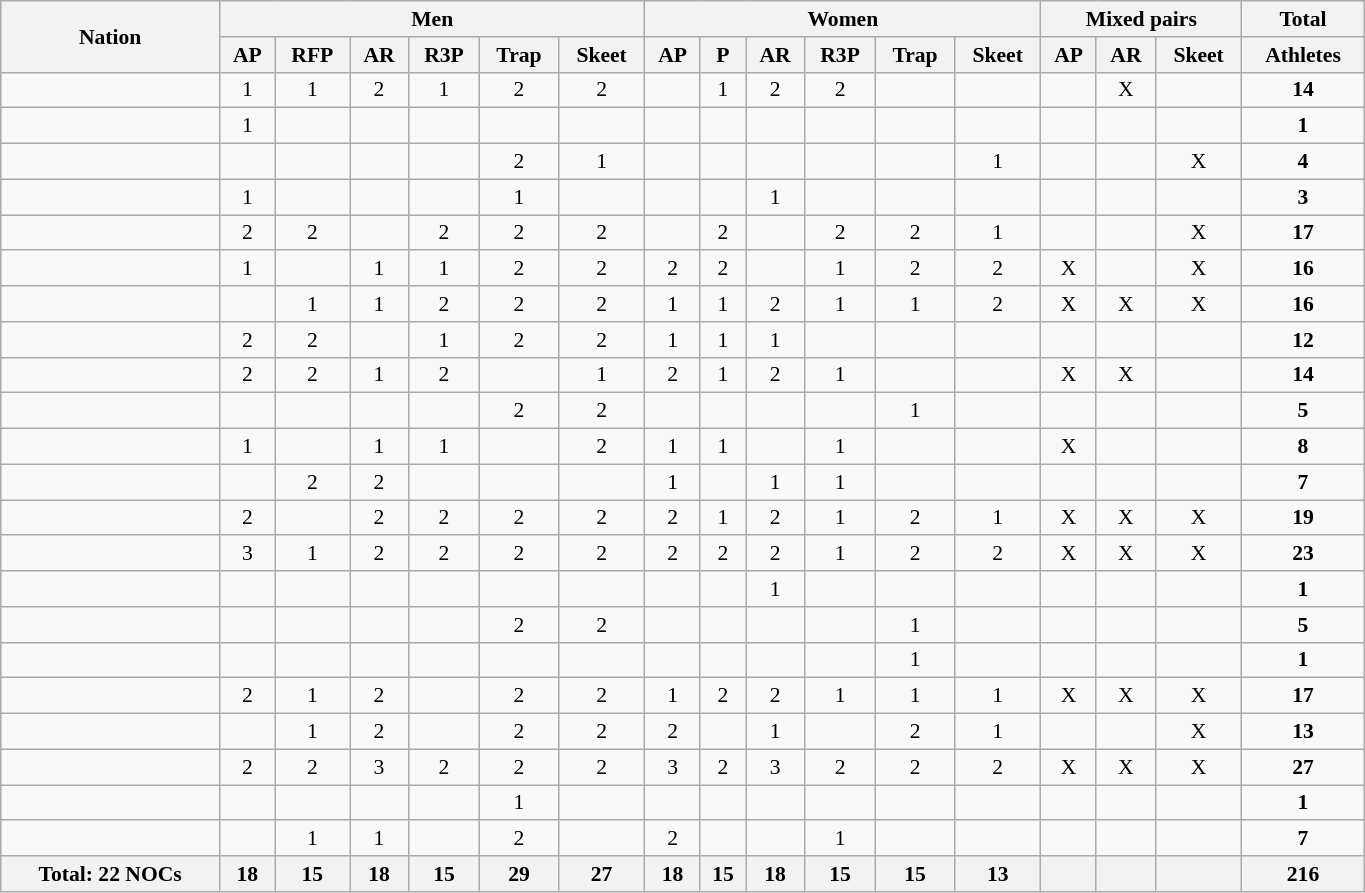<table class="wikitable" width=910 style="text-align:center; font-size:90%">
<tr>
<th rowspan="2" align="left">Nation</th>
<th colspan="6">Men</th>
<th colspan="6">Women</th>
<th colspan="3">Mixed pairs</th>
<th colspan="2">Total</th>
</tr>
<tr>
<th>AP</th>
<th>RFP</th>
<th>AR</th>
<th>R3P</th>
<th>Trap</th>
<th>Skeet</th>
<th>AP</th>
<th>P</th>
<th>AR</th>
<th>R3P</th>
<th>Trap</th>
<th>Skeet</th>
<th>AP</th>
<th>AR</th>
<th>Skeet</th>
<th>Athletes</th>
</tr>
<tr>
<td align="left"></td>
<td>1</td>
<td>1</td>
<td>2</td>
<td>1</td>
<td>2</td>
<td>2</td>
<td></td>
<td>1</td>
<td>2</td>
<td>2</td>
<td></td>
<td></td>
<td></td>
<td>X</td>
<td></td>
<td><strong>14</strong></td>
</tr>
<tr>
<td align="left"></td>
<td>1</td>
<td></td>
<td></td>
<td></td>
<td></td>
<td></td>
<td></td>
<td></td>
<td></td>
<td></td>
<td></td>
<td></td>
<td></td>
<td></td>
<td></td>
<td><strong>1</strong></td>
</tr>
<tr>
<td align="left"></td>
<td></td>
<td></td>
<td></td>
<td></td>
<td>2</td>
<td>1</td>
<td></td>
<td></td>
<td></td>
<td></td>
<td></td>
<td>1</td>
<td></td>
<td></td>
<td>X</td>
<td><strong>4</strong></td>
</tr>
<tr>
<td align="left"></td>
<td>1</td>
<td></td>
<td></td>
<td></td>
<td>1</td>
<td></td>
<td></td>
<td></td>
<td>1</td>
<td></td>
<td></td>
<td></td>
<td></td>
<td></td>
<td></td>
<td><strong>3</strong></td>
</tr>
<tr>
<td align="left"></td>
<td>2</td>
<td>2</td>
<td></td>
<td>2</td>
<td>2</td>
<td>2</td>
<td></td>
<td>2</td>
<td></td>
<td>2</td>
<td>2</td>
<td>1</td>
<td></td>
<td></td>
<td>X</td>
<td><strong>17</strong></td>
</tr>
<tr>
<td align="left"></td>
<td>1</td>
<td></td>
<td>1</td>
<td>1</td>
<td>2</td>
<td>2</td>
<td>2</td>
<td>2</td>
<td></td>
<td>1</td>
<td>2</td>
<td>2</td>
<td>X</td>
<td></td>
<td>X</td>
<td><strong>16</strong></td>
</tr>
<tr>
<td align="left"></td>
<td></td>
<td>1</td>
<td>1</td>
<td>2</td>
<td>2</td>
<td>2</td>
<td>1</td>
<td>1</td>
<td>2</td>
<td>1</td>
<td>1</td>
<td>2</td>
<td>X</td>
<td>X</td>
<td>X</td>
<td><strong>16</strong></td>
</tr>
<tr>
<td align="left"></td>
<td>2</td>
<td>2</td>
<td></td>
<td>1</td>
<td>2</td>
<td>2</td>
<td>1</td>
<td>1</td>
<td>1</td>
<td></td>
<td></td>
<td></td>
<td></td>
<td></td>
<td></td>
<td><strong>12</strong></td>
</tr>
<tr>
<td align="left"></td>
<td>2</td>
<td>2</td>
<td>1</td>
<td>2</td>
<td></td>
<td>1</td>
<td>2</td>
<td>1</td>
<td>2</td>
<td>1</td>
<td></td>
<td></td>
<td>X</td>
<td>X</td>
<td></td>
<td><strong>14</strong></td>
</tr>
<tr>
<td align="left"></td>
<td></td>
<td></td>
<td></td>
<td></td>
<td>2</td>
<td>2</td>
<td></td>
<td></td>
<td></td>
<td></td>
<td>1</td>
<td></td>
<td></td>
<td></td>
<td></td>
<td><strong>5</strong></td>
</tr>
<tr>
<td align="left"></td>
<td>1</td>
<td></td>
<td>1</td>
<td>1</td>
<td></td>
<td>2</td>
<td>1</td>
<td>1</td>
<td></td>
<td>1</td>
<td></td>
<td></td>
<td>X</td>
<td></td>
<td></td>
<td><strong>8</strong></td>
</tr>
<tr>
<td align="left"></td>
<td></td>
<td>2</td>
<td>2</td>
<td></td>
<td></td>
<td></td>
<td>1</td>
<td></td>
<td>1</td>
<td>1</td>
<td></td>
<td></td>
<td></td>
<td></td>
<td></td>
<td><strong>7</strong></td>
</tr>
<tr>
<td align="left"></td>
<td>2</td>
<td></td>
<td>2</td>
<td>2</td>
<td>2</td>
<td>2</td>
<td>2</td>
<td>1</td>
<td>2</td>
<td>1</td>
<td>2</td>
<td>1</td>
<td>X</td>
<td>X</td>
<td>X</td>
<td><strong>19</strong></td>
</tr>
<tr>
<td align="left"></td>
<td>3</td>
<td>1</td>
<td>2</td>
<td>2</td>
<td>2</td>
<td>2</td>
<td>2</td>
<td>2</td>
<td>2</td>
<td>1</td>
<td>2</td>
<td>2</td>
<td>X</td>
<td>X</td>
<td>X</td>
<td><strong>23</strong></td>
</tr>
<tr>
<td align="left"></td>
<td></td>
<td></td>
<td></td>
<td></td>
<td></td>
<td></td>
<td></td>
<td></td>
<td>1</td>
<td></td>
<td></td>
<td></td>
<td></td>
<td></td>
<td></td>
<td><strong>1</strong></td>
</tr>
<tr>
<td align="left"></td>
<td></td>
<td></td>
<td></td>
<td></td>
<td>2</td>
<td>2</td>
<td></td>
<td></td>
<td></td>
<td></td>
<td>1</td>
<td></td>
<td></td>
<td></td>
<td></td>
<td><strong>5</strong></td>
</tr>
<tr>
<td align="left"></td>
<td></td>
<td></td>
<td></td>
<td></td>
<td></td>
<td></td>
<td></td>
<td></td>
<td></td>
<td></td>
<td>1</td>
<td></td>
<td></td>
<td></td>
<td></td>
<td><strong>1</strong></td>
</tr>
<tr>
<td align="left"></td>
<td>2</td>
<td>1</td>
<td>2</td>
<td></td>
<td>2</td>
<td>2</td>
<td>1</td>
<td>2</td>
<td>2</td>
<td>1</td>
<td>1</td>
<td>1</td>
<td>X</td>
<td>X</td>
<td>X</td>
<td><strong>17</strong></td>
</tr>
<tr>
<td align="left"></td>
<td></td>
<td>1</td>
<td>2</td>
<td></td>
<td>2</td>
<td>2</td>
<td>2</td>
<td></td>
<td>1</td>
<td></td>
<td>2</td>
<td>1</td>
<td></td>
<td></td>
<td>X</td>
<td><strong>13</strong></td>
</tr>
<tr>
<td align="left"></td>
<td>2</td>
<td>2</td>
<td>3</td>
<td>2</td>
<td>2</td>
<td>2</td>
<td>3</td>
<td>2</td>
<td>3</td>
<td>2</td>
<td>2</td>
<td>2</td>
<td>X</td>
<td>X</td>
<td>X</td>
<td><strong>27</strong></td>
</tr>
<tr>
<td align="left"></td>
<td></td>
<td></td>
<td></td>
<td></td>
<td>1</td>
<td></td>
<td></td>
<td></td>
<td></td>
<td></td>
<td></td>
<td></td>
<td></td>
<td></td>
<td></td>
<td><strong>1</strong></td>
</tr>
<tr>
<td align="left"></td>
<td></td>
<td>1</td>
<td>1</td>
<td></td>
<td>2</td>
<td></td>
<td>2</td>
<td></td>
<td></td>
<td>1</td>
<td></td>
<td></td>
<td></td>
<td></td>
<td></td>
<td><strong>7</strong></td>
</tr>
<tr>
<th>Total: 22 NOCs</th>
<th>18</th>
<th>15</th>
<th>18</th>
<th>15</th>
<th>29</th>
<th>27</th>
<th>18</th>
<th>15</th>
<th>18</th>
<th>15</th>
<th>15</th>
<th>13</th>
<th></th>
<th></th>
<th></th>
<th>216</th>
</tr>
</table>
